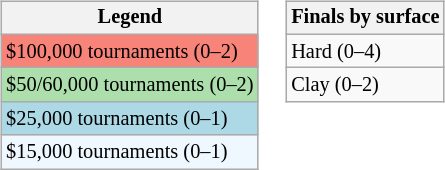<table>
<tr valign=top>
<td><br><table class="wikitable" style="font-size:85%;">
<tr>
<th>Legend</th>
</tr>
<tr style="background:#f88379;">
<td>$100,000 tournaments (0–2)</td>
</tr>
<tr style="background:#addfad;">
<td>$50/60,000 tournaments (0–2)</td>
</tr>
<tr style="background:lightblue;">
<td>$25,000 tournaments (0–1)</td>
</tr>
<tr style="background:#f0f8ff;">
<td>$15,000 tournaments (0–1)</td>
</tr>
</table>
</td>
<td><br><table class="wikitable" style="font-size:85%;">
<tr>
<th>Finals by surface</th>
</tr>
<tr>
<td>Hard (0–4)</td>
</tr>
<tr>
<td>Clay (0–2)</td>
</tr>
</table>
</td>
</tr>
</table>
